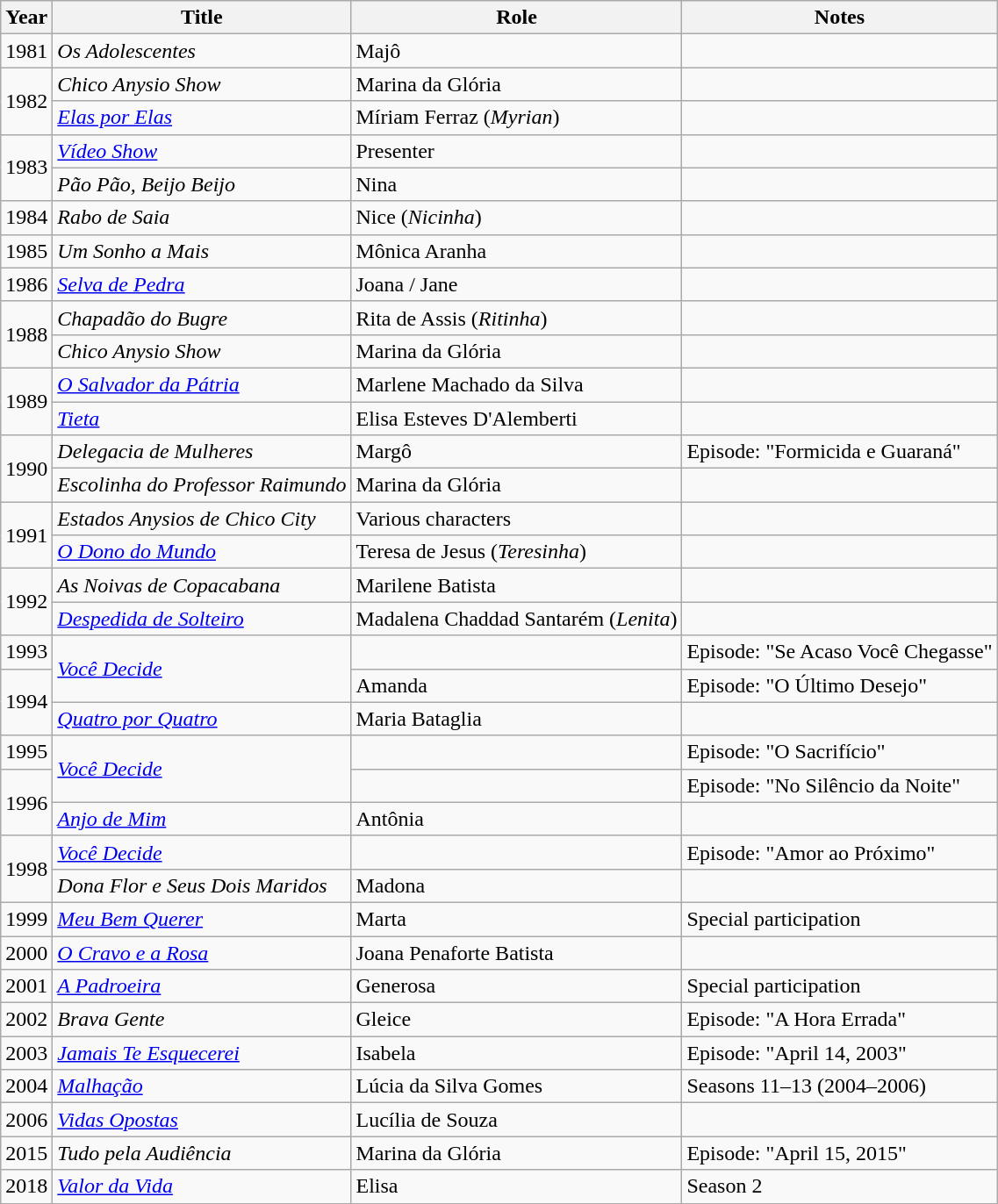<table class="wikitable">
<tr>
<th>Year</th>
<th>Title</th>
<th>Role</th>
<th>Notes</th>
</tr>
<tr>
<td>1981</td>
<td><em>Os Adolescentes</em></td>
<td>Majô</td>
<td></td>
</tr>
<tr>
<td rowspan="2">1982</td>
<td><em>Chico Anysio Show</em></td>
<td>Marina da Glória</td>
<td></td>
</tr>
<tr>
<td><em><a href='#'>Elas por Elas</a></em></td>
<td>Míriam Ferraz (<em>Myrian</em>)</td>
<td></td>
</tr>
<tr>
<td rowspan="2">1983</td>
<td><em><a href='#'>Vídeo Show</a></em></td>
<td>Presenter</td>
<td></td>
</tr>
<tr>
<td><em>Pão Pão, Beijo Beijo</em></td>
<td>Nina</td>
<td></td>
</tr>
<tr>
<td>1984</td>
<td><em>Rabo de Saia</em></td>
<td>Nice (<em>Nicinha</em>)</td>
<td></td>
</tr>
<tr>
<td>1985</td>
<td><em>Um Sonho a Mais</em></td>
<td>Mônica Aranha</td>
<td></td>
</tr>
<tr>
<td>1986</td>
<td><em><a href='#'>Selva de Pedra</a></em></td>
<td>Joana / Jane</td>
<td></td>
</tr>
<tr>
<td rowspan="2">1988</td>
<td><em>Chapadão do Bugre</em></td>
<td>Rita de Assis (<em>Ritinha</em>)</td>
<td></td>
</tr>
<tr>
<td><em>Chico Anysio Show</em></td>
<td>Marina da Glória</td>
<td></td>
</tr>
<tr>
<td rowspan="2">1989</td>
<td><em><a href='#'>O Salvador da Pátria</a></em></td>
<td>Marlene Machado da Silva</td>
<td></td>
</tr>
<tr>
<td><em><a href='#'>Tieta</a></em></td>
<td>Elisa Esteves D'Alemberti</td>
<td></td>
</tr>
<tr>
<td rowspan="2">1990</td>
<td><em>Delegacia de Mulheres</em></td>
<td>Margô</td>
<td>Episode: "Formicida e Guaraná"</td>
</tr>
<tr>
<td><em>Escolinha do Professor Raimundo</em></td>
<td>Marina da Glória</td>
<td></td>
</tr>
<tr>
<td rowspan="2">1991</td>
<td><em>Estados Anysios de Chico City</em></td>
<td>Various characters</td>
<td></td>
</tr>
<tr>
<td><em><a href='#'>O Dono do Mundo</a></em></td>
<td>Teresa de Jesus (<em>Teresinha</em>)</td>
<td></td>
</tr>
<tr>
<td rowspan="2">1992</td>
<td><em>As Noivas de Copacabana</em></td>
<td>Marilene Batista</td>
<td></td>
</tr>
<tr>
<td><em><a href='#'>Despedida de Solteiro</a></em></td>
<td>Madalena Chaddad Santarém (<em>Lenita</em>)</td>
<td></td>
</tr>
<tr>
<td>1993</td>
<td rowspan="2"><em><a href='#'>Você Decide</a></em></td>
<td></td>
<td>Episode: "Se Acaso Você Chegasse"</td>
</tr>
<tr>
<td rowspan="2">1994</td>
<td>Amanda</td>
<td>Episode: "O Último Desejo"</td>
</tr>
<tr>
<td><em><a href='#'>Quatro por Quatro</a></em></td>
<td>Maria Bataglia</td>
<td></td>
</tr>
<tr>
<td>1995</td>
<td rowspan="2"><em><a href='#'>Você Decide</a></em></td>
<td></td>
<td>Episode: "O Sacrifício"</td>
</tr>
<tr>
<td rowspan="2">1996</td>
<td></td>
<td>Episode: "No Silêncio da Noite"</td>
</tr>
<tr>
<td><em><a href='#'>Anjo de Mim</a></em></td>
<td>Antônia</td>
<td></td>
</tr>
<tr>
<td rowspan="2">1998</td>
<td><em><a href='#'>Você Decide</a></em></td>
<td></td>
<td>Episode: "Amor ao Próximo"</td>
</tr>
<tr>
<td><em>Dona Flor e Seus Dois Maridos</em></td>
<td>Madona</td>
<td></td>
</tr>
<tr>
<td>1999</td>
<td><em><a href='#'>Meu Bem Querer</a></em></td>
<td>Marta</td>
<td>Special participation</td>
</tr>
<tr>
<td>2000</td>
<td><em><a href='#'>O Cravo e a Rosa</a></em></td>
<td>Joana Penaforte Batista</td>
<td></td>
</tr>
<tr>
<td>2001</td>
<td><em><a href='#'>A Padroeira</a></em></td>
<td>Generosa</td>
<td>Special participation</td>
</tr>
<tr>
<td>2002</td>
<td><em>Brava Gente</em></td>
<td>Gleice</td>
<td>Episode: "A Hora Errada"</td>
</tr>
<tr>
<td>2003</td>
<td><em><a href='#'>Jamais Te Esquecerei</a></em></td>
<td>Isabela</td>
<td>Episode: "April 14, 2003"</td>
</tr>
<tr>
<td>2004</td>
<td><em><a href='#'>Malhação</a></em></td>
<td>Lúcia da Silva Gomes</td>
<td>Seasons 11–13 (2004–2006)</td>
</tr>
<tr>
<td>2006</td>
<td><em><a href='#'>Vidas Opostas</a></em></td>
<td>Lucília de Souza</td>
<td></td>
</tr>
<tr>
<td>2015</td>
<td><em>Tudo pela Audiência</em></td>
<td>Marina da Glória</td>
<td>Episode: "April 15, 2015"</td>
</tr>
<tr>
<td>2018</td>
<td><em><a href='#'>Valor da Vida</a></em></td>
<td>Elisa</td>
<td>Season 2</td>
</tr>
<tr>
</tr>
</table>
